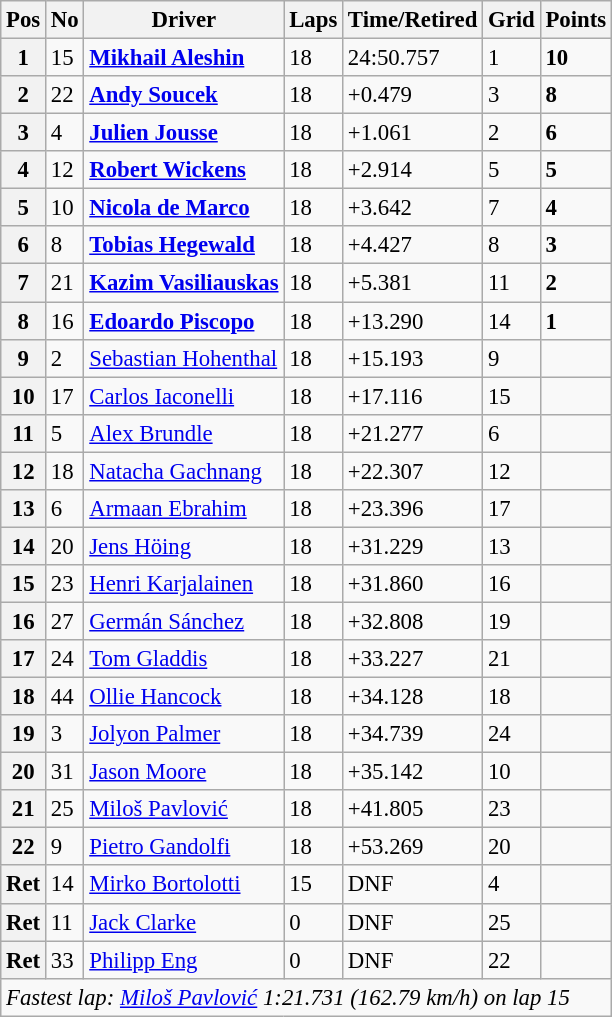<table class="wikitable" style="font-size:95%">
<tr>
<th>Pos</th>
<th>No</th>
<th>Driver</th>
<th>Laps</th>
<th>Time/Retired</th>
<th>Grid</th>
<th>Points</th>
</tr>
<tr>
<th>1</th>
<td>15</td>
<td> <strong><a href='#'>Mikhail Aleshin</a></strong></td>
<td>18</td>
<td>24:50.757</td>
<td>1</td>
<td><strong>10</strong></td>
</tr>
<tr>
<th>2</th>
<td>22</td>
<td> <strong><a href='#'>Andy Soucek</a></strong></td>
<td>18</td>
<td>+0.479</td>
<td>3</td>
<td><strong>8</strong></td>
</tr>
<tr>
<th>3</th>
<td>4</td>
<td> <strong><a href='#'>Julien Jousse</a></strong></td>
<td>18</td>
<td>+1.061</td>
<td>2</td>
<td><strong>6</strong></td>
</tr>
<tr>
<th>4</th>
<td>12</td>
<td> <strong><a href='#'>Robert Wickens</a></strong></td>
<td>18</td>
<td>+2.914</td>
<td>5</td>
<td><strong>5</strong></td>
</tr>
<tr>
<th>5</th>
<td>10</td>
<td> <strong><a href='#'>Nicola de Marco</a></strong></td>
<td>18</td>
<td>+3.642</td>
<td>7</td>
<td><strong>4</strong></td>
</tr>
<tr>
<th>6</th>
<td>8</td>
<td> <strong><a href='#'>Tobias Hegewald</a></strong></td>
<td>18</td>
<td>+4.427</td>
<td>8</td>
<td><strong>3</strong></td>
</tr>
<tr>
<th>7</th>
<td>21</td>
<td> <strong><a href='#'>Kazim Vasiliauskas</a></strong></td>
<td>18</td>
<td>+5.381</td>
<td>11</td>
<td><strong>2</strong></td>
</tr>
<tr>
<th>8</th>
<td>16</td>
<td> <strong><a href='#'>Edoardo Piscopo</a></strong></td>
<td>18</td>
<td>+13.290</td>
<td>14</td>
<td><strong>1</strong></td>
</tr>
<tr>
<th>9</th>
<td>2</td>
<td> <a href='#'>Sebastian Hohenthal</a></td>
<td>18</td>
<td>+15.193</td>
<td>9</td>
<td></td>
</tr>
<tr>
<th>10</th>
<td>17</td>
<td> <a href='#'>Carlos Iaconelli</a></td>
<td>18</td>
<td>+17.116</td>
<td>15</td>
<td></td>
</tr>
<tr>
<th>11</th>
<td>5</td>
<td> <a href='#'>Alex Brundle</a></td>
<td>18</td>
<td>+21.277</td>
<td>6</td>
<td></td>
</tr>
<tr>
<th>12</th>
<td>18</td>
<td> <a href='#'>Natacha Gachnang</a></td>
<td>18</td>
<td>+22.307</td>
<td>12</td>
<td></td>
</tr>
<tr>
<th>13</th>
<td>6</td>
<td> <a href='#'>Armaan Ebrahim</a></td>
<td>18</td>
<td>+23.396</td>
<td>17</td>
<td></td>
</tr>
<tr>
<th>14</th>
<td>20</td>
<td> <a href='#'>Jens Höing</a></td>
<td>18</td>
<td>+31.229</td>
<td>13</td>
<td></td>
</tr>
<tr>
<th>15</th>
<td>23</td>
<td> <a href='#'>Henri Karjalainen</a></td>
<td>18</td>
<td>+31.860</td>
<td>16</td>
<td></td>
</tr>
<tr>
<th>16</th>
<td>27</td>
<td> <a href='#'>Germán Sánchez</a></td>
<td>18</td>
<td>+32.808</td>
<td>19</td>
<td></td>
</tr>
<tr>
<th>17</th>
<td>24</td>
<td> <a href='#'>Tom Gladdis</a></td>
<td>18</td>
<td>+33.227</td>
<td>21</td>
<td></td>
</tr>
<tr>
<th>18</th>
<td>44</td>
<td> <a href='#'>Ollie Hancock</a></td>
<td>18</td>
<td>+34.128</td>
<td>18</td>
<td></td>
</tr>
<tr>
<th>19</th>
<td>3</td>
<td> <a href='#'>Jolyon Palmer</a></td>
<td>18</td>
<td>+34.739</td>
<td>24</td>
<td></td>
</tr>
<tr>
<th>20</th>
<td>31</td>
<td> <a href='#'>Jason Moore</a></td>
<td>18</td>
<td>+35.142</td>
<td>10</td>
<td></td>
</tr>
<tr>
<th>21</th>
<td>25</td>
<td> <a href='#'>Miloš Pavlović</a></td>
<td>18</td>
<td>+41.805</td>
<td>23</td>
<td></td>
</tr>
<tr>
<th>22</th>
<td>9</td>
<td> <a href='#'>Pietro Gandolfi</a></td>
<td>18</td>
<td>+53.269</td>
<td>20</td>
<td></td>
</tr>
<tr>
<th>Ret</th>
<td>14</td>
<td> <a href='#'>Mirko Bortolotti</a></td>
<td>15</td>
<td>DNF</td>
<td>4</td>
<td></td>
</tr>
<tr>
<th>Ret</th>
<td>11</td>
<td> <a href='#'>Jack Clarke</a></td>
<td>0</td>
<td>DNF</td>
<td>25</td>
<td></td>
</tr>
<tr>
<th>Ret</th>
<td>33</td>
<td> <a href='#'>Philipp Eng</a></td>
<td>0</td>
<td>DNF</td>
<td>22</td>
<td></td>
</tr>
<tr>
<td colspan=8><em>Fastest lap: <a href='#'>Miloš Pavlović</a> 1:21.731 (162.79 km/h) on lap 15</em></td>
</tr>
</table>
